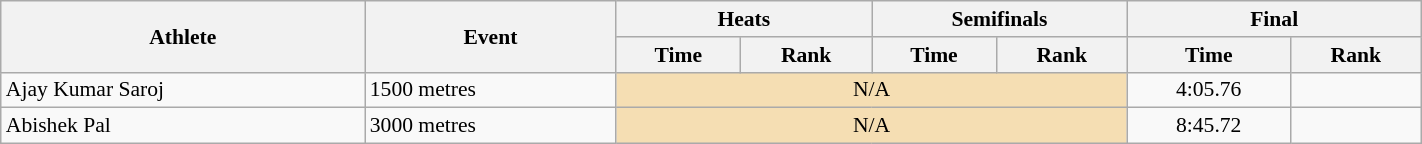<table class=wikitable width="75%" style="font-size:90%;">
<tr>
<th rowspan="2">Athlete</th>
<th rowspan="2">Event</th>
<th colspan="2">Heats</th>
<th colspan="2">Semifinals</th>
<th colspan="2">Final</th>
</tr>
<tr>
<th>Time</th>
<th>Rank</th>
<th>Time</th>
<th>Rank</th>
<th>Time</th>
<th>Rank</th>
</tr>
<tr>
<td>Ajay Kumar Saroj</td>
<td>1500 metres</td>
<td align="center" colspan= 4 bgcolor="wheat">N/A</td>
<td align=center>4:05.76</td>
<td align=center></td>
</tr>
<tr>
<td>Abishek Pal</td>
<td>3000 metres</td>
<td align="center" colspan= 4 bgcolor="wheat">N/A</td>
<td align=center>8:45.72</td>
<td align=center></td>
</tr>
</table>
